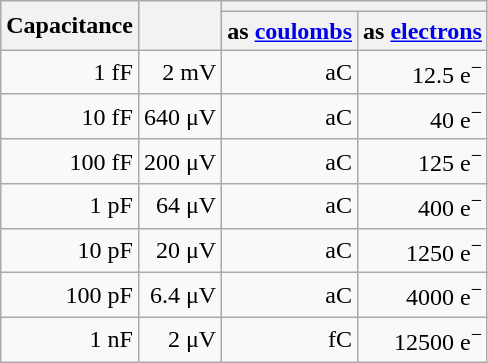<table class="wikitable" style="text-align:right">
<tr>
<th rowspan="2">Capacitance</th>
<th rowspan="2"></th>
<th colspan="2"></th>
</tr>
<tr>
<th>as <a href='#'>coulombs</a></th>
<th>as <a href='#'>electrons</a></th>
</tr>
<tr>
<td>1 fF</td>
<td>2 mV</td>
<td> aC</td>
<td>12.5 e<sup>−</sup></td>
</tr>
<tr>
<td>10 fF</td>
<td>640 μV</td>
<td> aC</td>
<td>40 e<sup>−</sup></td>
</tr>
<tr>
<td>100 fF</td>
<td>200 μV</td>
<td> aC</td>
<td>125 e<sup>−</sup></td>
</tr>
<tr>
<td>1 pF</td>
<td>64 μV</td>
<td> aC</td>
<td>400 e<sup>−</sup></td>
</tr>
<tr>
<td>10 pF</td>
<td>20 μV</td>
<td> aC</td>
<td>1250 e<sup>−</sup></td>
</tr>
<tr>
<td>100 pF</td>
<td>6.4 μV</td>
<td> aC</td>
<td>4000 e<sup>−</sup></td>
</tr>
<tr>
<td>1 nF</td>
<td>2 μV</td>
<td> fC</td>
<td>12500 e<sup>−</sup></td>
</tr>
</table>
